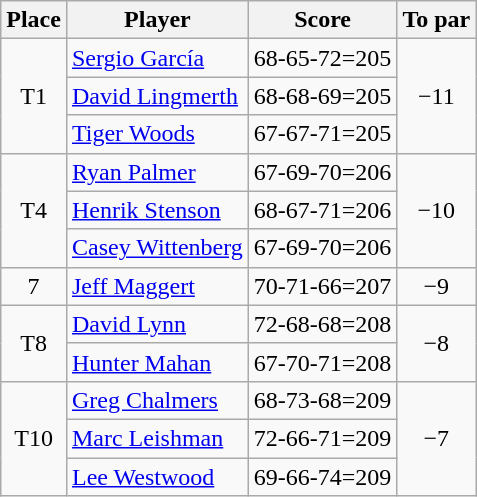<table class="wikitable">
<tr>
<th>Place</th>
<th>Player</th>
<th>Score</th>
<th>To par</th>
</tr>
<tr>
<td style="text-align:center;" rowspan="3">T1</td>
<td> <a href='#'>Sergio García</a></td>
<td>68-65-72=205</td>
<td style="text-align:center;" rowspan="3">−11</td>
</tr>
<tr>
<td> <a href='#'>David Lingmerth</a></td>
<td>68-68-69=205</td>
</tr>
<tr>
<td> <a href='#'>Tiger Woods</a></td>
<td>67-67-71=205</td>
</tr>
<tr>
<td style="text-align:center;" rowspan="3">T4</td>
<td> <a href='#'>Ryan Palmer</a></td>
<td>67-69-70=206</td>
<td rowspan="3" style="text-align:center;">−10</td>
</tr>
<tr>
<td> <a href='#'>Henrik Stenson</a></td>
<td>68-67-71=206</td>
</tr>
<tr>
<td> <a href='#'>Casey Wittenberg</a></td>
<td>67-69-70=206</td>
</tr>
<tr>
<td align=center>7</td>
<td> <a href='#'>Jeff Maggert</a></td>
<td>70-71-66=207</td>
<td align=center>−9</td>
</tr>
<tr>
<td style="text-align:center;" rowspan="2">T8</td>
<td> <a href='#'>David Lynn</a></td>
<td>72-68-68=208</td>
<td rowspan="2" style="text-align:center;">−8</td>
</tr>
<tr>
<td> <a href='#'>Hunter Mahan</a></td>
<td>67-70-71=208</td>
</tr>
<tr>
<td style="text-align:center;" rowspan="3">T10</td>
<td> <a href='#'>Greg Chalmers</a></td>
<td>68-73-68=209</td>
<td rowspan="3" style="text-align:center;">−7</td>
</tr>
<tr>
<td> <a href='#'>Marc Leishman</a></td>
<td>72-66-71=209</td>
</tr>
<tr>
<td> <a href='#'>Lee Westwood</a></td>
<td>69-66-74=209</td>
</tr>
</table>
